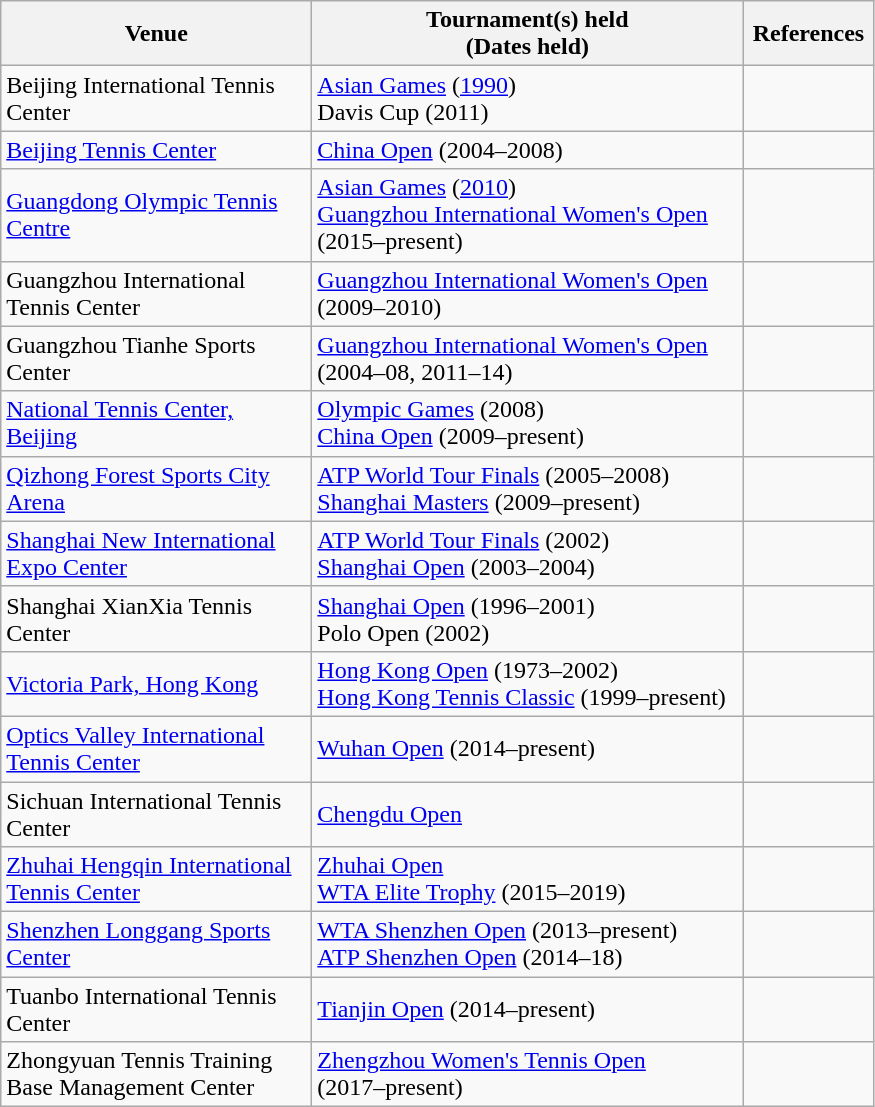<table class=wikitable>
<tr>
<th width=200>Venue</th>
<th width=280>Tournament(s) held<br>(Dates held)</th>
<th width=80>References</th>
</tr>
<tr>
<td>Beijing International Tennis Center</td>
<td><a href='#'>Asian Games</a> (<a href='#'>1990</a>)<br>Davis Cup (2011)</td>
<td></td>
</tr>
<tr>
<td><a href='#'>Beijing Tennis Center</a></td>
<td><a href='#'>China Open</a> (2004–2008)</td>
<td></td>
</tr>
<tr>
<td><a href='#'>Guangdong Olympic Tennis Centre</a></td>
<td><a href='#'>Asian Games</a> (<a href='#'>2010</a>)<br><a href='#'>Guangzhou International Women's Open</a> (2015–present)</td>
<td></td>
</tr>
<tr>
<td>Guangzhou International Tennis Center</td>
<td><a href='#'>Guangzhou International Women's Open</a> (2009–2010)</td>
<td></td>
</tr>
<tr>
<td>Guangzhou Tianhe Sports Center</td>
<td><a href='#'>Guangzhou International Women's Open</a> (2004–08, 2011–14)</td>
<td></td>
</tr>
<tr>
<td><a href='#'>National Tennis Center, Beijing</a></td>
<td><a href='#'>Olympic Games</a> (2008)<br><a href='#'>China Open</a> (2009–present)</td>
<td></td>
</tr>
<tr>
<td><a href='#'>Qizhong Forest Sports City Arena</a></td>
<td><a href='#'>ATP World Tour Finals</a> (2005–2008)<br><a href='#'>Shanghai Masters</a> (2009–present)</td>
<td></td>
</tr>
<tr>
<td><a href='#'>Shanghai New International Expo Center</a></td>
<td><a href='#'>ATP World Tour Finals</a> (2002)<br><a href='#'>Shanghai Open</a> (2003–2004)</td>
<td></td>
</tr>
<tr>
<td>Shanghai XianXia Tennis Center</td>
<td><a href='#'>Shanghai Open</a> (1996–2001)<br>Polo Open (2002)</td>
<td></td>
</tr>
<tr>
<td><a href='#'>Victoria Park, Hong Kong</a></td>
<td><a href='#'>Hong Kong Open</a> (1973–2002) <br><a href='#'>Hong Kong Tennis Classic</a> (1999–present)</td>
<td></td>
</tr>
<tr>
<td><a href='#'>Optics Valley International Tennis Center</a></td>
<td><a href='#'>Wuhan Open</a> (2014–present)</td>
<td></td>
</tr>
<tr>
<td>Sichuan International Tennis Center</td>
<td><a href='#'>Chengdu Open</a></td>
<td></td>
</tr>
<tr>
<td><a href='#'>Zhuhai Hengqin International Tennis Center</a></td>
<td><a href='#'>Zhuhai Open</a><br><a href='#'>WTA Elite Trophy</a> (2015–2019)</td>
<td></td>
</tr>
<tr>
<td><a href='#'>Shenzhen Longgang Sports Center</a></td>
<td><a href='#'>WTA Shenzhen Open</a> (2013–present)<br><a href='#'>ATP Shenzhen Open</a> (2014–18)</td>
<td></td>
</tr>
<tr>
<td>Tuanbo International Tennis Center</td>
<td><a href='#'>Tianjin Open</a> (2014–present)</td>
<td></td>
</tr>
<tr>
<td>Zhongyuan Tennis Training Base Management Center</td>
<td><a href='#'>Zhengzhou Women's Tennis Open</a><br>(2017–present)</td>
<td></td>
</tr>
</table>
